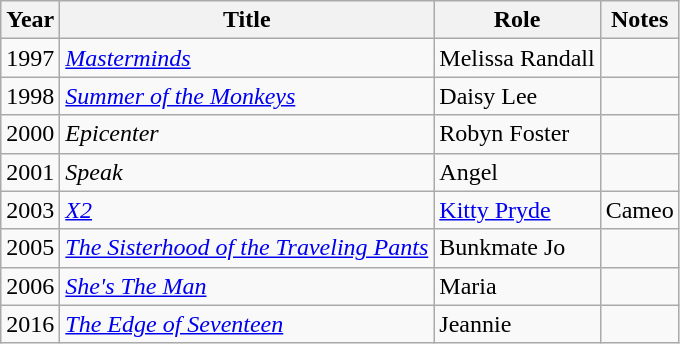<table class="wikitable sortable">
<tr>
<th>Year</th>
<th>Title</th>
<th>Role</th>
<th class="unsortable">Notes</th>
</tr>
<tr>
<td>1997</td>
<td><em><a href='#'>Masterminds</a></em></td>
<td>Melissa Randall</td>
<td></td>
</tr>
<tr>
<td>1998</td>
<td><em><a href='#'>Summer of the Monkeys</a></em></td>
<td>Daisy Lee</td>
<td></td>
</tr>
<tr>
<td>2000</td>
<td><em>Epicenter</em></td>
<td>Robyn Foster</td>
<td></td>
</tr>
<tr>
<td>2001</td>
<td><em>Speak</em></td>
<td>Angel</td>
<td></td>
</tr>
<tr>
<td>2003</td>
<td><em><a href='#'>X2</a></em></td>
<td><a href='#'>Kitty Pryde</a></td>
<td>Cameo</td>
</tr>
<tr>
<td>2005</td>
<td data-sort-value="Sisterhood of the Traveling Pants, The"><em><a href='#'>The Sisterhood of the Traveling Pants</a></em></td>
<td>Bunkmate Jo</td>
<td></td>
</tr>
<tr>
<td>2006</td>
<td><em><a href='#'>She's The Man</a></em></td>
<td>Maria</td>
<td></td>
</tr>
<tr>
<td>2016</td>
<td data-sort-value="Edge of Seventeen, The"><em><a href='#'>The Edge of Seventeen</a></em></td>
<td>Jeannie</td>
<td></td>
</tr>
</table>
